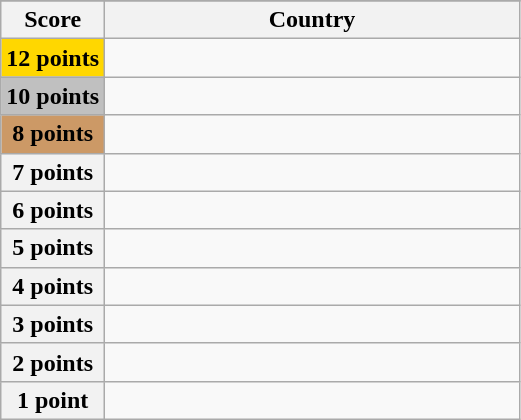<table class="wikitable">
<tr>
</tr>
<tr>
<th scope="col" width="20%">Score</th>
<th scope="col">Country</th>
</tr>
<tr>
<th scope="row" style="background:gold">12 points</th>
<td></td>
</tr>
<tr>
<th scope="row" style="background:silver">10 points</th>
<td></td>
</tr>
<tr>
<th scope="row" style="background:#CC9966">8 points</th>
<td></td>
</tr>
<tr>
<th scope="row">7 points</th>
<td></td>
</tr>
<tr>
<th scope="row">6 points</th>
<td></td>
</tr>
<tr>
<th scope="row">5 points</th>
<td></td>
</tr>
<tr>
<th scope="row">4 points</th>
<td></td>
</tr>
<tr>
<th scope="row">3 points</th>
<td></td>
</tr>
<tr>
<th scope="row">2 points</th>
<td></td>
</tr>
<tr>
<th scope="row">1 point</th>
<td></td>
</tr>
</table>
